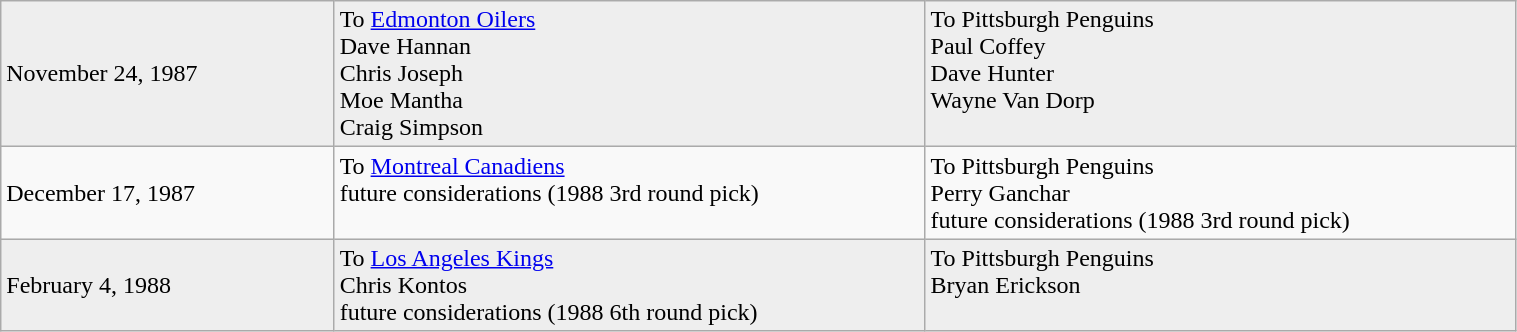<table class="wikitable" style="border:1px solid #999999; width:80%;">
<tr bgcolor="eeeeee">
<td style="width:22%;">November 24, 1987</td>
<td style="width:39%;" valign="top">To <a href='#'>Edmonton Oilers</a><br>Dave Hannan<br>Chris Joseph<br>Moe Mantha<br>Craig Simpson</td>
<td style="width:39%;" valign="top">To Pittsburgh Penguins<br>Paul Coffey<br>Dave Hunter<br>Wayne Van Dorp</td>
</tr>
<tr>
<td style="width:22%;">December 17, 1987</td>
<td style="width:39%;" valign="top">To <a href='#'>Montreal Canadiens</a><br>future considerations (1988 3rd round pick)</td>
<td style="width:39%;" valign="top">To Pittsburgh Penguins<br>Perry Ganchar<br>future considerations (1988 3rd round pick)</td>
</tr>
<tr bgcolor="eeeeee">
<td style="width:22%;">February 4, 1988</td>
<td style="width:39%;" valign="top">To <a href='#'>Los Angeles Kings</a><br>Chris Kontos<br>future considerations (1988 6th round pick)</td>
<td style="width:39%;" valign="top">To Pittsburgh Penguins<br>Bryan Erickson</td>
</tr>
</table>
